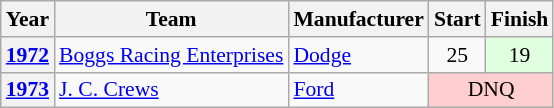<table class="wikitable" style="font-size: 90%;">
<tr>
<th>Year</th>
<th>Team</th>
<th>Manufacturer</th>
<th>Start</th>
<th>Finish</th>
</tr>
<tr>
<th><a href='#'>1972</a></th>
<td><a href='#'>Boggs Racing Enterprises</a></td>
<td><a href='#'>Dodge</a></td>
<td align=center>25</td>
<td align=center style="background:#DFFFDF;">19</td>
</tr>
<tr>
<th><a href='#'>1973</a></th>
<td><a href='#'>J. C. Crews</a></td>
<td><a href='#'>Ford</a></td>
<td colspan=2 align=center style="background:#FFCFCF;">DNQ</td>
</tr>
</table>
